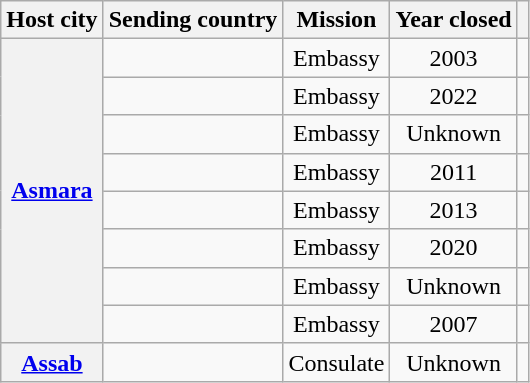<table class="wikitable plainrowheaders">
<tr>
<th scope="col">Host city</th>
<th scope="col">Sending country</th>
<th scope="col">Mission</th>
<th scope="col">Year closed</th>
<th scope="col"></th>
</tr>
<tr>
<th rowspan="8"><a href='#'>Asmara</a></th>
<td></td>
<td style="text-align:center;">Embassy</td>
<td style="text-align:center;">2003</td>
<td style="text-align:center;"></td>
</tr>
<tr>
<td></td>
<td style="text-align:center;">Embassy</td>
<td style="text-align:center;">2022</td>
<td style="text-align:center;"></td>
</tr>
<tr>
<td></td>
<td style="text-align:center;">Embassy</td>
<td style="text-align:center;">Unknown</td>
<td style="text-align:center;"></td>
</tr>
<tr>
<td></td>
<td style="text-align:center;">Embassy</td>
<td style="text-align:center;">2011</td>
<td style="text-align:center;"></td>
</tr>
<tr>
<td></td>
<td style="text-align:center;">Embassy</td>
<td style="text-align:center;">2013</td>
<td style="text-align:center;"></td>
</tr>
<tr>
<td></td>
<td style="text-align:center;">Embassy</td>
<td style="text-align:center;">2020</td>
<td style="text-align:center;"></td>
</tr>
<tr>
<td></td>
<td style="text-align:center;">Embassy</td>
<td style="text-align:center;">Unknown</td>
<td style="text-align:center;"></td>
</tr>
<tr>
<td></td>
<td style="text-align:center;">Embassy</td>
<td style="text-align:center;">2007</td>
<td style="text-align:center;"></td>
</tr>
<tr>
<th><a href='#'>Assab</a></th>
<td></td>
<td style="text-align:center;">Consulate</td>
<td style="text-align:center;">Unknown</td>
<td style="text-align:center;"></td>
</tr>
</table>
